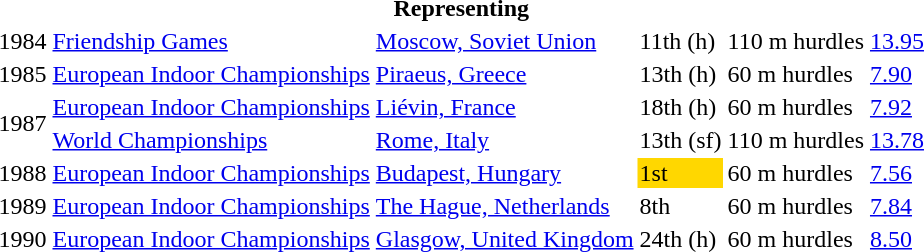<table>
<tr>
<th colspan="6">Representing </th>
</tr>
<tr>
<td>1984</td>
<td><a href='#'>Friendship Games</a></td>
<td><a href='#'>Moscow, Soviet Union</a></td>
<td>11th (h)</td>
<td>110 m hurdles</td>
<td><a href='#'>13.95</a></td>
</tr>
<tr>
<td>1985</td>
<td><a href='#'>European Indoor Championships</a></td>
<td><a href='#'>Piraeus, Greece</a></td>
<td>13th (h)</td>
<td>60 m hurdles</td>
<td><a href='#'>7.90</a></td>
</tr>
<tr>
<td rowspan=2>1987</td>
<td><a href='#'>European Indoor Championships</a></td>
<td><a href='#'>Liévin, France</a></td>
<td>18th (h)</td>
<td>60 m hurdles</td>
<td><a href='#'>7.92</a></td>
</tr>
<tr>
<td><a href='#'>World Championships</a></td>
<td><a href='#'>Rome, Italy</a></td>
<td>13th (sf)</td>
<td>110 m hurdles</td>
<td><a href='#'>13.78</a></td>
</tr>
<tr>
<td>1988</td>
<td><a href='#'>European Indoor Championships</a></td>
<td><a href='#'>Budapest, Hungary</a></td>
<td bgcolor=gold>1st</td>
<td>60 m hurdles</td>
<td><a href='#'>7.56</a></td>
</tr>
<tr>
<td>1989</td>
<td><a href='#'>European Indoor Championships</a></td>
<td><a href='#'>The Hague, Netherlands</a></td>
<td>8th</td>
<td>60 m hurdles</td>
<td><a href='#'>7.84</a></td>
</tr>
<tr>
<td>1990</td>
<td><a href='#'>European Indoor Championships</a></td>
<td><a href='#'>Glasgow, United Kingdom</a></td>
<td>24th (h)</td>
<td>60 m hurdles</td>
<td><a href='#'>8.50</a></td>
</tr>
</table>
